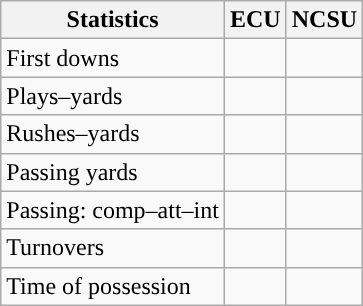<table class="wikitable" style="float:left">
<tr>
<th>Statistics</th>
<th>ECU</th>
<th>NCSU</th>
</tr>
<tr>
<td>First downs</td>
<td></td>
<td></td>
</tr>
<tr>
<td>Plays–yards</td>
<td></td>
<td></td>
</tr>
<tr>
<td>Rushes–yards</td>
<td></td>
<td></td>
</tr>
<tr>
<td>Passing yards</td>
<td></td>
<td></td>
</tr>
<tr>
<td>Passing: comp–att–int</td>
<td></td>
<td></td>
</tr>
<tr>
<td>Turnovers</td>
<td></td>
<td></td>
</tr>
<tr>
<td>Time of possession</td>
<td></td>
<td></td>
</tr>
</table>
